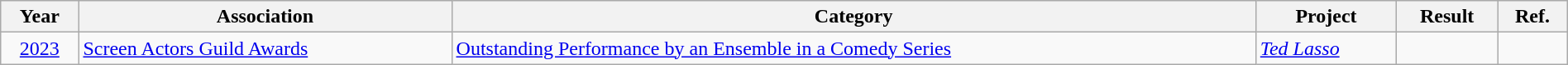<table class="wikitable" width="100%">
<tr>
<th>Year</th>
<th>Association</th>
<th>Category</th>
<th>Project</th>
<th>Result</th>
<th>Ref.</th>
</tr>
<tr>
<td align="center"><a href='#'>2023</a></td>
<td><a href='#'>Screen Actors Guild Awards</a></td>
<td><a href='#'>Outstanding Performance by an Ensemble in a Comedy Series</a></td>
<td><em><a href='#'>Ted Lasso</a></em></td>
<td></td>
<td align="center"></td>
</tr>
</table>
